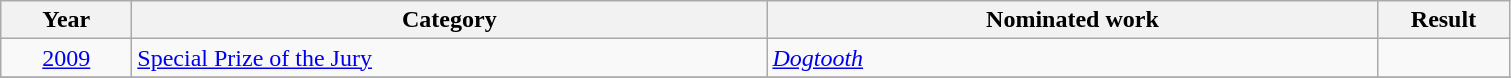<table class=wikitable>
<tr>
<th scope="col" style="width:5em;">Year</th>
<th scope="col" style="width:26em;">Category</th>
<th scope="col" style="width:25em;">Nominated work</th>
<th scope="col" style="width:5em;">Result</th>
</tr>
<tr>
<td style="text-align:center;"><a href='#'>2009</a></td>
<td><a href='#'>Special Prize of the Jury</a></td>
<td><em><a href='#'>Dogtooth</a></em></td>
<td></td>
</tr>
<tr>
</tr>
</table>
